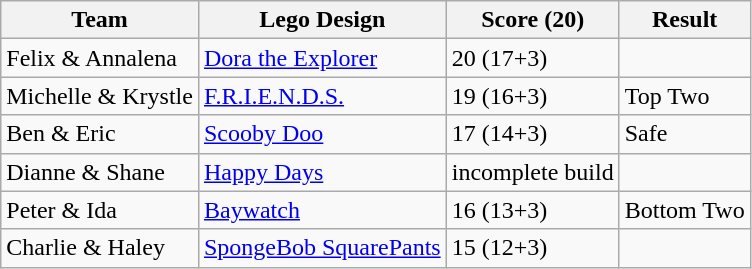<table class="wikitable">
<tr>
<th>Team</th>
<th>Lego Design</th>
<th>Score (20)</th>
<th>Result</th>
</tr>
<tr>
<td>Felix & Annalena</td>
<td><a href='#'>Dora the Explorer</a></td>
<td>20 (17+3)</td>
<td></td>
</tr>
<tr>
<td>Michelle & Krystle</td>
<td><a href='#'>F.R.I.E.N.D.S.</a></td>
<td>19 (16+3)</td>
<td>Top Two</td>
</tr>
<tr>
<td>Ben & Eric</td>
<td><a href='#'>Scooby Doo</a></td>
<td>17 (14+3)</td>
<td>Safe</td>
</tr>
<tr>
<td>Dianne & Shane</td>
<td><a href='#'>Happy Days</a></td>
<td>incomplete build</td>
<td></td>
</tr>
<tr>
<td>Peter & Ida</td>
<td><a href='#'>Baywatch</a></td>
<td>16 (13+3)</td>
<td>Bottom Two</td>
</tr>
<tr>
<td>Charlie & Haley</td>
<td><a href='#'>SpongeBob SquarePants</a></td>
<td>15 (12+3)</td>
<td></td>
</tr>
</table>
